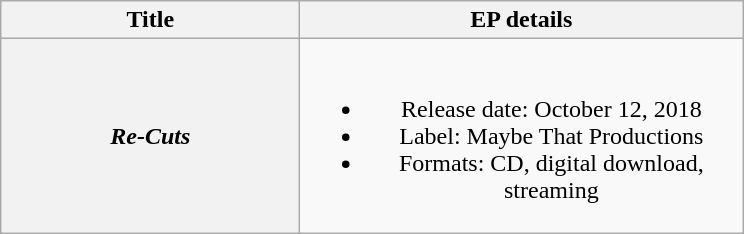<table class="wikitable plainrowheaders" style="text-align:center;">
<tr>
<th style="width:12em;">Title</th>
<th style="width:18em;">EP details</th>
</tr>
<tr>
<th scope="row"><em>Re-Cuts</em></th>
<td><br><ul><li>Release date: October 12, 2018</li><li>Label: Maybe That Productions</li><li>Formats: CD, digital download, streaming</li></ul></td>
</tr>
</table>
